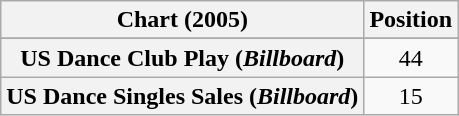<table class="wikitable plainrowheaders" style="text-align:center">
<tr>
<th scope="col">Chart (2005)</th>
<th scope="col">Position</th>
</tr>
<tr>
</tr>
<tr>
<th scope="row">US Dance Club Play (<em>Billboard</em>)</th>
<td>44</td>
</tr>
<tr>
<th scope="row">US Dance Singles Sales (<em>Billboard</em>)</th>
<td>15</td>
</tr>
</table>
